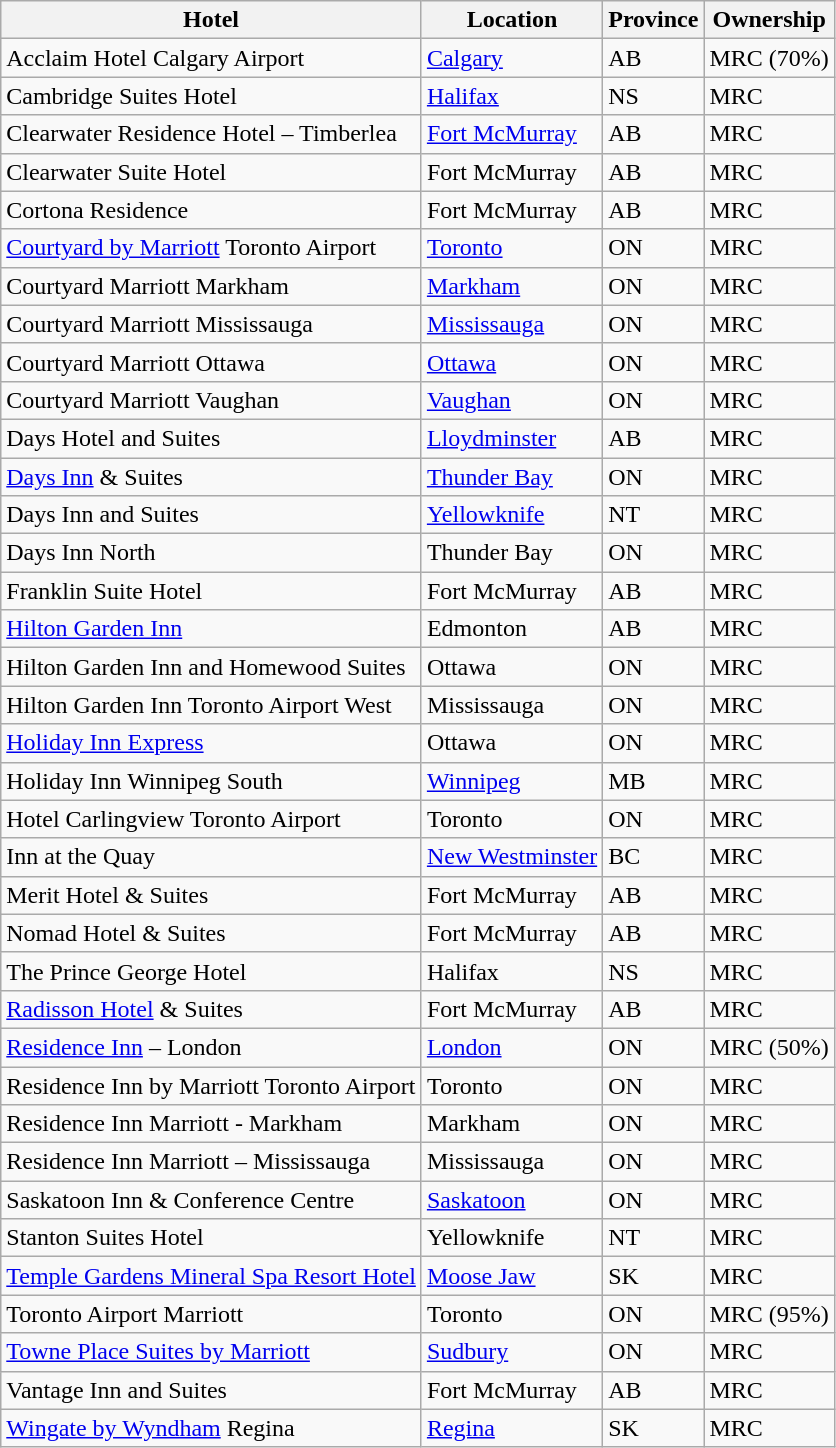<table class="wikitable">
<tr>
<th>Hotel</th>
<th>Location</th>
<th>Province</th>
<th>Ownership</th>
</tr>
<tr>
<td>Acclaim Hotel Calgary Airport</td>
<td><a href='#'>Calgary</a></td>
<td>AB</td>
<td>MRC (70%)</td>
</tr>
<tr>
<td>Cambridge Suites Hotel</td>
<td><a href='#'>Halifax</a></td>
<td>NS</td>
<td>MRC</td>
</tr>
<tr>
<td>Clearwater Residence Hotel – Timberlea</td>
<td><a href='#'>Fort McMurray</a></td>
<td>AB</td>
<td>MRC</td>
</tr>
<tr>
<td>Clearwater Suite Hotel</td>
<td>Fort McMurray</td>
<td>AB</td>
<td>MRC</td>
</tr>
<tr>
<td>Cortona Residence</td>
<td>Fort McMurray</td>
<td>AB</td>
<td>MRC</td>
</tr>
<tr>
<td><a href='#'>Courtyard by Marriott</a> Toronto Airport</td>
<td><a href='#'>Toronto</a></td>
<td>ON</td>
<td>MRC</td>
</tr>
<tr>
<td>Courtyard Marriott Markham</td>
<td><a href='#'>Markham</a></td>
<td>ON</td>
<td>MRC</td>
</tr>
<tr>
<td>Courtyard Marriott Mississauga</td>
<td><a href='#'>Mississauga</a></td>
<td>ON</td>
<td>MRC</td>
</tr>
<tr>
<td>Courtyard Marriott Ottawa</td>
<td><a href='#'>Ottawa</a></td>
<td>ON</td>
<td>MRC</td>
</tr>
<tr>
<td>Courtyard Marriott Vaughan</td>
<td><a href='#'>Vaughan</a></td>
<td>ON</td>
<td>MRC</td>
</tr>
<tr>
<td>Days Hotel and Suites</td>
<td><a href='#'>Lloydminster</a></td>
<td>AB</td>
<td>MRC</td>
</tr>
<tr>
<td><a href='#'>Days Inn</a> & Suites</td>
<td><a href='#'>Thunder Bay</a></td>
<td>ON</td>
<td>MRC</td>
</tr>
<tr>
<td>Days Inn and Suites</td>
<td><a href='#'>Yellowknife</a></td>
<td>NT</td>
<td>MRC</td>
</tr>
<tr>
<td>Days Inn North</td>
<td>Thunder Bay</td>
<td>ON</td>
<td>MRC</td>
</tr>
<tr>
<td>Franklin Suite Hotel</td>
<td>Fort McMurray</td>
<td>AB</td>
<td>MRC</td>
</tr>
<tr>
<td><a href='#'>Hilton Garden Inn</a></td>
<td>Edmonton</td>
<td>AB</td>
<td>MRC</td>
</tr>
<tr>
<td>Hilton Garden Inn and Homewood Suites</td>
<td>Ottawa</td>
<td>ON</td>
<td>MRC</td>
</tr>
<tr>
<td>Hilton Garden Inn Toronto Airport West</td>
<td>Mississauga</td>
<td>ON</td>
<td>MRC</td>
</tr>
<tr>
<td><a href='#'>Holiday Inn Express</a></td>
<td>Ottawa</td>
<td>ON</td>
<td>MRC</td>
</tr>
<tr>
<td>Holiday Inn Winnipeg South</td>
<td><a href='#'>Winnipeg</a></td>
<td>MB</td>
<td>MRC</td>
</tr>
<tr>
<td>Hotel Carlingview Toronto Airport</td>
<td>Toronto</td>
<td>ON</td>
<td>MRC</td>
</tr>
<tr>
<td>Inn at the Quay</td>
<td><a href='#'>New Westminster</a></td>
<td>BC</td>
<td>MRC</td>
</tr>
<tr>
<td>Merit Hotel & Suites</td>
<td>Fort McMurray</td>
<td>AB</td>
<td>MRC</td>
</tr>
<tr>
<td>Nomad Hotel & Suites</td>
<td>Fort McMurray</td>
<td>AB</td>
<td>MRC</td>
</tr>
<tr>
<td>The Prince George Hotel</td>
<td>Halifax</td>
<td>NS</td>
<td>MRC</td>
</tr>
<tr>
<td><a href='#'>Radisson Hotel</a> & Suites</td>
<td>Fort McMurray</td>
<td>AB</td>
<td>MRC</td>
</tr>
<tr>
<td><a href='#'>Residence Inn</a> – London</td>
<td><a href='#'>London</a></td>
<td>ON</td>
<td>MRC (50%)</td>
</tr>
<tr>
<td>Residence Inn by Marriott Toronto Airport</td>
<td>Toronto</td>
<td>ON</td>
<td>MRC</td>
</tr>
<tr>
<td>Residence Inn Marriott - Markham</td>
<td>Markham</td>
<td>ON</td>
<td>MRC</td>
</tr>
<tr>
<td>Residence Inn Marriott – Mississauga</td>
<td>Mississauga</td>
<td>ON</td>
<td>MRC</td>
</tr>
<tr>
<td>Saskatoon Inn & Conference Centre</td>
<td><a href='#'>Saskatoon</a></td>
<td>ON</td>
<td>MRC</td>
</tr>
<tr>
<td>Stanton Suites Hotel</td>
<td>Yellowknife</td>
<td>NT</td>
<td>MRC</td>
</tr>
<tr>
<td><a href='#'>Temple Gardens Mineral Spa Resort Hotel</a></td>
<td><a href='#'>Moose Jaw</a></td>
<td>SK</td>
<td>MRC</td>
</tr>
<tr>
<td>Toronto Airport Marriott</td>
<td>Toronto</td>
<td>ON</td>
<td>MRC (95%)</td>
</tr>
<tr>
<td><a href='#'>Towne Place Suites by Marriott</a></td>
<td><a href='#'>Sudbury</a></td>
<td>ON</td>
<td>MRC</td>
</tr>
<tr>
<td>Vantage Inn and Suites</td>
<td>Fort McMurray</td>
<td>AB</td>
<td>MRC</td>
</tr>
<tr>
<td><a href='#'>Wingate by Wyndham</a> Regina</td>
<td><a href='#'>Regina</a></td>
<td>SK</td>
<td>MRC</td>
</tr>
</table>
